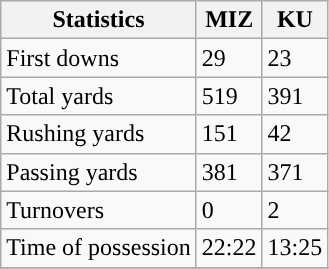<table class="wikitable" style="float: left;">
<tr>
<th>Statistics</th>
<th>MIZ</th>
<th>KU</th>
</tr>
<tr>
<td>First downs</td>
<td>29</td>
<td>23</td>
</tr>
<tr>
<td>Total yards</td>
<td>519</td>
<td>391</td>
</tr>
<tr>
<td>Rushing yards</td>
<td>151</td>
<td>42</td>
</tr>
<tr>
<td>Passing yards</td>
<td>381</td>
<td>371</td>
</tr>
<tr>
<td>Turnovers</td>
<td>0</td>
<td>2</td>
</tr>
<tr>
<td>Time of possession</td>
<td>22:22</td>
<td>13:25</td>
</tr>
<tr>
</tr>
</table>
